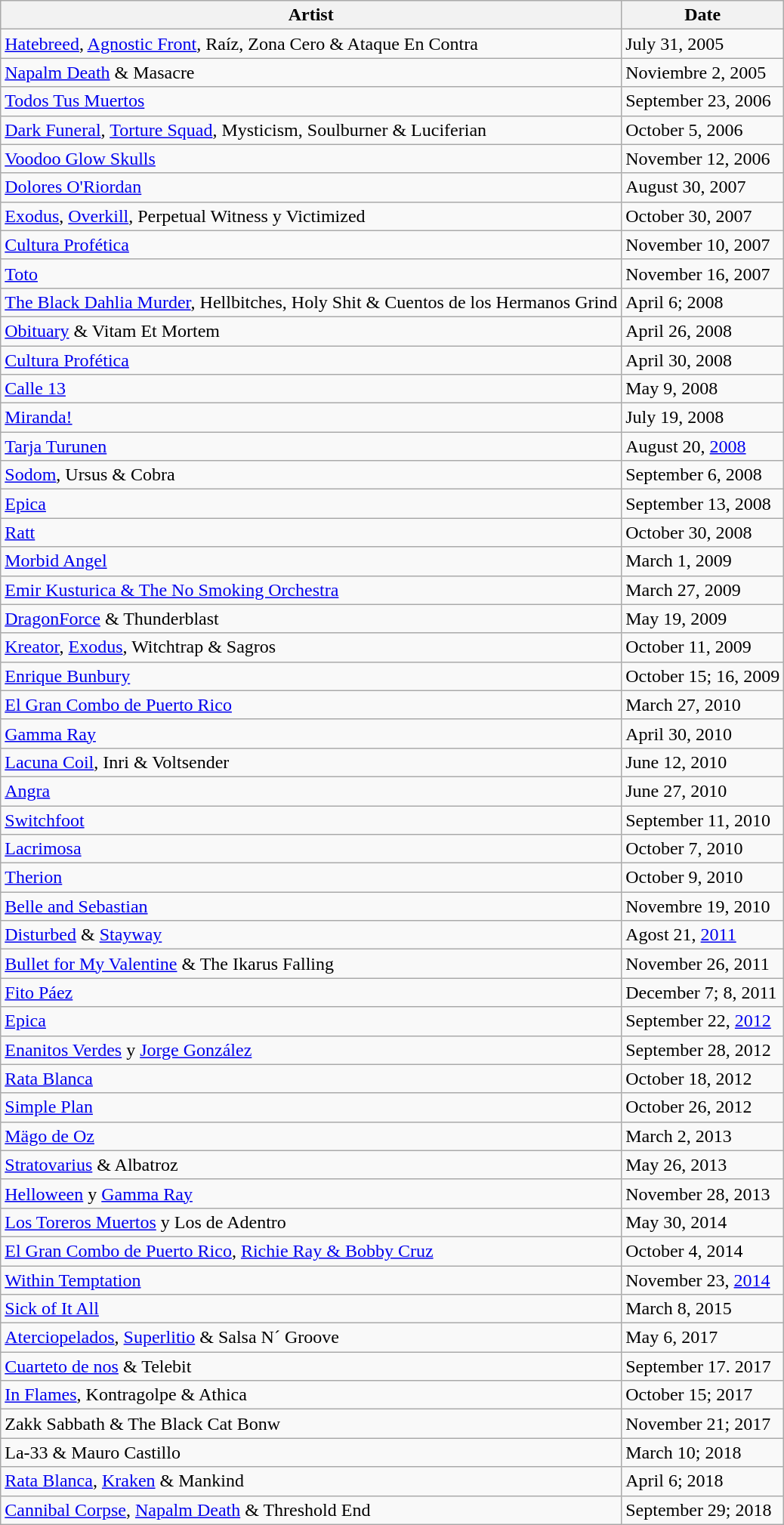<table class="wikitable">
<tr>
<th>Artist</th>
<th>Date</th>
</tr>
<tr>
<td><a href='#'>Hatebreed</a>, <a href='#'>Agnostic Front</a>, Raíz, Zona Cero & Ataque En Contra</td>
<td>July 31, 2005</td>
</tr>
<tr>
<td><a href='#'>Napalm Death</a> & Masacre</td>
<td>Noviembre 2, 2005</td>
</tr>
<tr>
<td><a href='#'>Todos Tus Muertos</a></td>
<td>September 23, 2006</td>
</tr>
<tr>
<td><a href='#'>Dark Funeral</a>, <a href='#'>Torture Squad</a>, Mysticism, Soulburner & Luciferian</td>
<td>October 5, 2006</td>
</tr>
<tr>
<td><a href='#'>Voodoo Glow Skulls</a></td>
<td>November 12, 2006</td>
</tr>
<tr>
<td><a href='#'>Dolores O'Riordan</a></td>
<td>August 30, 2007</td>
</tr>
<tr>
<td><a href='#'>Exodus</a>, <a href='#'>Overkill</a>, Perpetual Witness y Victimized</td>
<td>October 30, 2007</td>
</tr>
<tr>
<td><a href='#'>Cultura Profética</a></td>
<td>November 10, 2007</td>
</tr>
<tr>
<td><a href='#'>Toto</a></td>
<td>November 16, 2007</td>
</tr>
<tr>
<td><a href='#'>The Black Dahlia Murder</a>, Hellbitches, Holy Shit & Cuentos de los Hermanos Grind</td>
<td>April 6; 2008</td>
</tr>
<tr>
<td><a href='#'>Obituary</a> & Vitam Et Mortem</td>
<td>April 26, 2008</td>
</tr>
<tr>
<td><a href='#'>Cultura Profética</a></td>
<td>April 30, 2008</td>
</tr>
<tr>
<td><a href='#'>Calle 13</a></td>
<td>May 9, 2008</td>
</tr>
<tr>
<td><a href='#'>Miranda!</a></td>
<td>July 19, 2008</td>
</tr>
<tr>
<td><a href='#'>Tarja Turunen</a></td>
<td>August 20, <a href='#'>2008</a></td>
</tr>
<tr>
<td><a href='#'>Sodom</a>, Ursus & Cobra</td>
<td>September 6, 2008</td>
</tr>
<tr>
<td><a href='#'>Epica</a></td>
<td>September 13, 2008</td>
</tr>
<tr>
<td><a href='#'>Ratt</a></td>
<td>October 30, 2008</td>
</tr>
<tr>
<td><a href='#'>Morbid Angel</a></td>
<td>March 1, 2009</td>
</tr>
<tr>
<td><a href='#'>Emir Kusturica & The No Smoking Orchestra</a></td>
<td>March 27, 2009</td>
</tr>
<tr>
<td><a href='#'>DragonForce</a> & Thunderblast</td>
<td>May 19, 2009</td>
</tr>
<tr>
<td><a href='#'>Kreator</a>, <a href='#'>Exodus</a>, Witchtrap & Sagros</td>
<td>October 11, 2009</td>
</tr>
<tr>
<td><a href='#'>Enrique Bunbury</a></td>
<td>October 15; 16, 2009</td>
</tr>
<tr>
<td><a href='#'>El Gran Combo de Puerto Rico</a></td>
<td>March 27, 2010</td>
</tr>
<tr>
<td><a href='#'>Gamma Ray</a></td>
<td>April 30, 2010</td>
</tr>
<tr>
<td><a href='#'>Lacuna Coil</a>, Inri & Voltsender</td>
<td>June 12, 2010</td>
</tr>
<tr>
<td><a href='#'>Angra</a></td>
<td>June 27, 2010</td>
</tr>
<tr>
<td><a href='#'>Switchfoot</a></td>
<td>September 11, 2010</td>
</tr>
<tr>
<td><a href='#'>Lacrimosa</a></td>
<td>October 7, 2010</td>
</tr>
<tr>
<td><a href='#'>Therion</a></td>
<td>October 9, 2010</td>
</tr>
<tr>
<td><a href='#'>Belle and Sebastian</a></td>
<td>Novembre 19, 2010</td>
</tr>
<tr>
<td><a href='#'>Disturbed</a> & <a href='#'>Stayway</a></td>
<td>Agost 21, <a href='#'>2011</a></td>
</tr>
<tr>
<td><a href='#'>Bullet for My Valentine</a> & The Ikarus Falling</td>
<td>November 26, 2011</td>
</tr>
<tr>
<td><a href='#'>Fito Páez</a></td>
<td>December 7; 8, 2011</td>
</tr>
<tr>
<td><a href='#'>Epica</a></td>
<td>September 22, <a href='#'>2012</a></td>
</tr>
<tr>
<td><a href='#'>Enanitos Verdes</a> y <a href='#'>Jorge González</a></td>
<td>September 28, 2012</td>
</tr>
<tr>
<td><a href='#'>Rata Blanca</a></td>
<td>October 18, 2012</td>
</tr>
<tr>
<td><a href='#'>Simple Plan</a></td>
<td>October 26, 2012</td>
</tr>
<tr>
<td><a href='#'>Mägo de Oz</a></td>
<td>March 2, 2013</td>
</tr>
<tr>
<td><a href='#'>Stratovarius</a> & Albatroz</td>
<td>May 26, 2013</td>
</tr>
<tr>
<td><a href='#'>Helloween</a>  y <a href='#'>Gamma Ray</a></td>
<td>November 28, 2013</td>
</tr>
<tr>
<td><a href='#'>Los Toreros Muertos</a> y Los de Adentro</td>
<td>May 30, 2014</td>
</tr>
<tr>
<td><a href='#'>El Gran Combo de Puerto Rico</a>, <a href='#'>Richie Ray & Bobby Cruz</a></td>
<td>October 4, 2014</td>
</tr>
<tr>
<td><a href='#'>Within Temptation</a></td>
<td>November 23, <a href='#'>2014</a></td>
</tr>
<tr>
<td><a href='#'>Sick of It All</a></td>
<td>March 8, 2015</td>
</tr>
<tr>
<td><a href='#'>Aterciopelados</a>, <a href='#'>Superlitio</a> & Salsa N´ Groove</td>
<td>May 6, 2017</td>
</tr>
<tr>
<td><a href='#'>Cuarteto de nos</a> & Telebit</td>
<td>September 17. 2017</td>
</tr>
<tr>
<td><a href='#'>In Flames</a>, Kontragolpe & Athica</td>
<td>October 15; 2017</td>
</tr>
<tr>
<td>Zakk Sabbath & The Black Cat Bonw</td>
<td>November 21; 2017</td>
</tr>
<tr>
<td>La-33 & Mauro Castillo</td>
<td>March 10; 2018</td>
</tr>
<tr>
<td><a href='#'>Rata Blanca</a>, <a href='#'>Kraken</a> & Mankind</td>
<td>April 6; 2018</td>
</tr>
<tr>
<td><a href='#'>Cannibal Corpse</a>, <a href='#'>Napalm Death</a> & Threshold End</td>
<td>September 29; 2018</td>
</tr>
</table>
